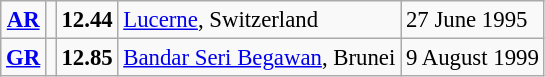<table class="wikitable" style="font-size:95%; position:relative;">
<tr>
<td align=center><strong><a href='#'>AR</a></strong></td>
<td></td>
<td><strong>12.44</strong></td>
<td><a href='#'>Lucerne</a>, Switzerland</td>
<td>27 June 1995</td>
</tr>
<tr>
<td align=center><strong><a href='#'>GR</a></strong></td>
<td></td>
<td><strong>12.85</strong></td>
<td><a href='#'>Bandar Seri Begawan</a>, Brunei</td>
<td>9 August 1999</td>
</tr>
</table>
